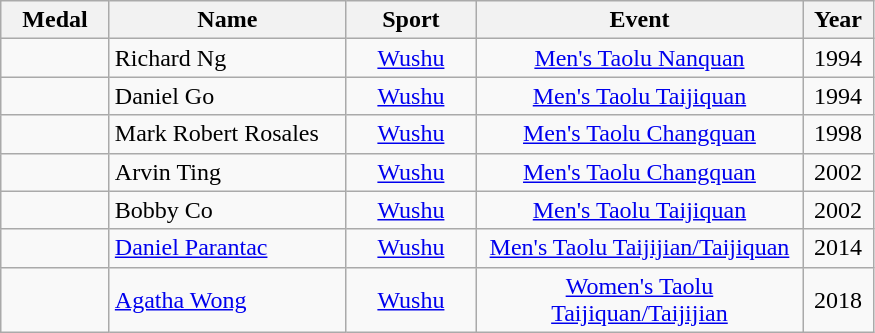<table class="wikitable"  style="font-size:100%;  text-align:center;">
<tr>
<th width="65">Medal</th>
<th width="150">Name</th>
<th width="80">Sport</th>
<th width="210">Event</th>
<th width="40">Year</th>
</tr>
<tr>
<td></td>
<td align=left>Richard Ng</td>
<td><a href='#'>Wushu</a></td>
<td><a href='#'>Men's Taolu Nanquan</a></td>
<td>1994</td>
</tr>
<tr>
<td></td>
<td align=left>Daniel Go</td>
<td><a href='#'>Wushu</a></td>
<td><a href='#'>Men's Taolu Taijiquan</a></td>
<td>1994</td>
</tr>
<tr>
<td></td>
<td align=left>Mark Robert Rosales</td>
<td><a href='#'>Wushu</a></td>
<td><a href='#'>Men's Taolu Changquan</a></td>
<td>1998</td>
</tr>
<tr>
<td></td>
<td align=left>Arvin Ting</td>
<td><a href='#'>Wushu</a></td>
<td><a href='#'>Men's Taolu Changquan</a></td>
<td>2002</td>
</tr>
<tr>
<td></td>
<td align=left>Bobby Co</td>
<td><a href='#'>Wushu</a></td>
<td><a href='#'>Men's Taolu Taijiquan</a></td>
<td>2002</td>
</tr>
<tr>
<td></td>
<td align=left><a href='#'>Daniel Parantac</a></td>
<td><a href='#'>Wushu</a></td>
<td><a href='#'>Men's Taolu Taijijian/Taijiquan</a></td>
<td>2014</td>
</tr>
<tr>
<td></td>
<td align=left><a href='#'>Agatha Wong</a></td>
<td><a href='#'>Wushu</a></td>
<td><a href='#'>Women's Taolu Taijiquan/Taijijian</a></td>
<td>2018</td>
</tr>
</table>
